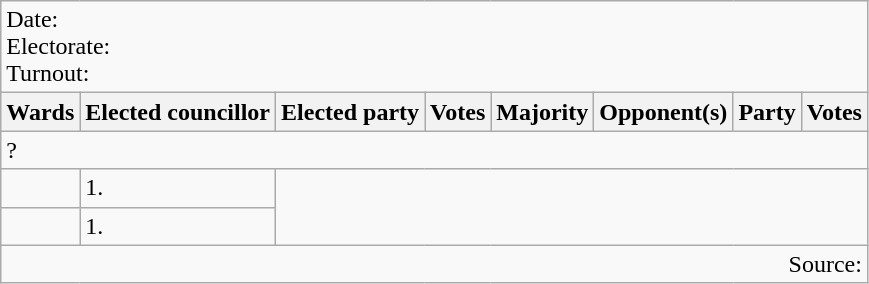<table class=wikitable>
<tr>
<td colspan=8>Date: <br>Electorate: <br>Turnout:</td>
</tr>
<tr>
<th>Wards</th>
<th>Elected councillor</th>
<th>Elected party</th>
<th>Votes</th>
<th>Majority</th>
<th>Opponent(s)</th>
<th>Party</th>
<th>Votes</th>
</tr>
<tr>
<td colspan=8>?</td>
</tr>
<tr>
<td></td>
<td>1.</td>
</tr>
<tr>
<td></td>
<td>1.</td>
</tr>
<tr>
<td colspan=8 align=right>Source:</td>
</tr>
</table>
